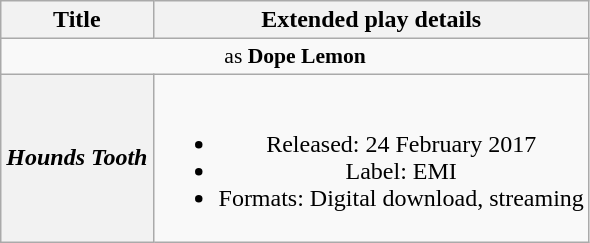<table class="wikitable plainrowheaders" style="text-align:center;">
<tr>
<th scope="col" rowspan="1">Title</th>
<th scope="col" rowspan="1">Extended play details</th>
</tr>
<tr>
<td colspan="13" style="font-size:90%">as <strong>Dope Lemon</strong></td>
</tr>
<tr>
<th scope="row"><em>Hounds Tooth</em></th>
<td><br><ul><li>Released: 24 February 2017</li><li>Label: EMI</li><li>Formats: Digital download, streaming</li></ul></td>
</tr>
</table>
